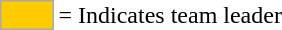<table>
<tr>
<td style="background:#fc0; border:1px solid #aaa; width:2em;"></td>
<td>= Indicates team leader</td>
</tr>
</table>
